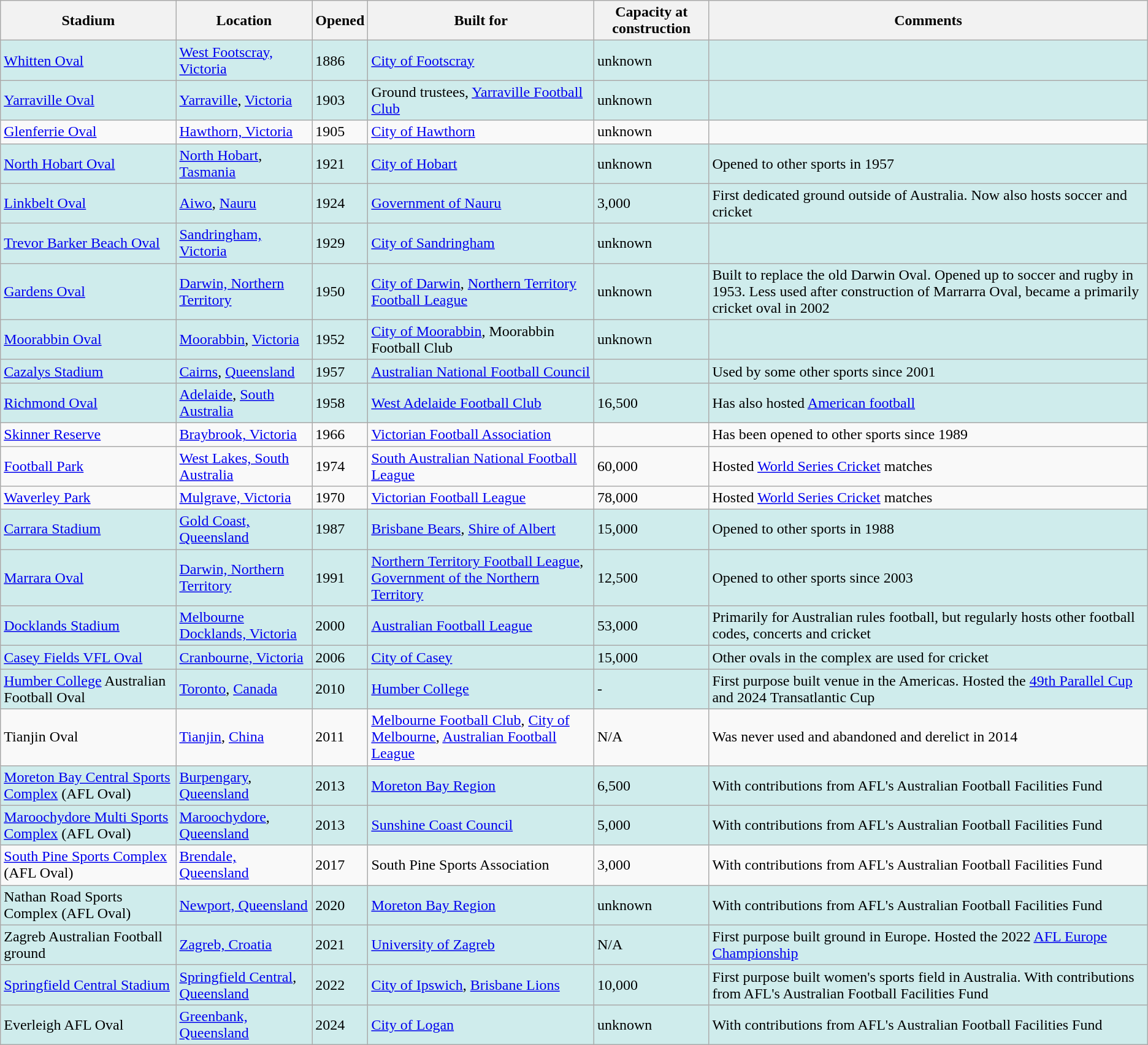<table class="wikitable sortable">
<tr>
<th>Stadium</th>
<th>Location</th>
<th>Opened</th>
<th>Built for</th>
<th>Capacity at construction</th>
<th>Comments</th>
</tr>
<tr bgcolor="#CFECEC">
<td><a href='#'>Whitten Oval</a></td>
<td><a href='#'>West Footscray, Victoria</a></td>
<td>1886</td>
<td><a href='#'>City of Footscray</a></td>
<td>unknown</td>
<td></td>
</tr>
<tr bgcolor="#CFECEC">
<td><a href='#'>Yarraville Oval</a></td>
<td><a href='#'>Yarraville</a>, <a href='#'>Victoria</a></td>
<td>1903</td>
<td>Ground trustees, <a href='#'>Yarraville Football Club</a></td>
<td>unknown</td>
<td></td>
</tr>
<tr>
<td><a href='#'>Glenferrie Oval</a></td>
<td><a href='#'>Hawthorn, Victoria</a></td>
<td>1905</td>
<td><a href='#'>City of Hawthorn</a></td>
<td>unknown</td>
<td></td>
</tr>
<tr bgcolor="#CFECEC">
<td><a href='#'>North Hobart Oval</a></td>
<td><a href='#'>North Hobart</a>, <a href='#'>Tasmania</a></td>
<td>1921</td>
<td><a href='#'>City of Hobart</a></td>
<td>unknown</td>
<td>Opened to other sports in 1957</td>
</tr>
<tr bgcolor="#CFECEC">
<td><a href='#'>Linkbelt Oval</a></td>
<td><a href='#'>Aiwo</a>, <a href='#'>Nauru</a></td>
<td>1924</td>
<td><a href='#'>Government of Nauru</a></td>
<td>3,000</td>
<td>First dedicated ground outside of Australia. Now also hosts soccer and cricket</td>
</tr>
<tr bgcolor="#CFECEC">
<td><a href='#'>Trevor Barker Beach Oval</a></td>
<td><a href='#'>Sandringham, Victoria</a></td>
<td>1929</td>
<td><a href='#'>City of Sandringham</a></td>
<td>unknown</td>
<td></td>
</tr>
<tr bgcolor="#CFECEC">
<td><a href='#'>Gardens Oval</a></td>
<td><a href='#'>Darwin, Northern Territory</a></td>
<td>1950</td>
<td><a href='#'>City of Darwin</a>, <a href='#'>Northern Territory Football League</a></td>
<td>unknown</td>
<td>Built to replace the old Darwin Oval. Opened up to soccer and rugby in 1953. Less used after construction of Marrarra Oval, became a primarily cricket oval in 2002</td>
</tr>
<tr bgcolor="#CFECEC">
<td><a href='#'>Moorabbin Oval</a></td>
<td><a href='#'>Moorabbin</a>, <a href='#'>Victoria</a></td>
<td>1952</td>
<td><a href='#'>City of Moorabbin</a>, Moorabbin Football Club</td>
<td>unknown</td>
<td></td>
</tr>
<tr bgcolor="#CFECEC">
<td><a href='#'>Cazalys Stadium</a></td>
<td><a href='#'>Cairns</a>, <a href='#'>Queensland</a></td>
<td>1957</td>
<td><a href='#'>Australian National Football Council</a></td>
<td></td>
<td>Used by some other sports since 2001</td>
</tr>
<tr bgcolor="#CFECEC">
<td><a href='#'>Richmond Oval</a></td>
<td><a href='#'>Adelaide</a>, <a href='#'>South Australia</a></td>
<td>1958</td>
<td><a href='#'>West Adelaide Football Club</a></td>
<td>16,500</td>
<td>Has also hosted <a href='#'>American football</a></td>
</tr>
<tr>
<td><a href='#'>Skinner Reserve</a></td>
<td><a href='#'>Braybrook, Victoria</a></td>
<td>1966</td>
<td><a href='#'>Victorian Football Association</a></td>
<td></td>
<td>Has been opened to other sports since 1989</td>
</tr>
<tr>
<td><a href='#'>Football Park</a></td>
<td><a href='#'>West Lakes, South Australia</a></td>
<td>1974</td>
<td><a href='#'>South Australian National Football League</a></td>
<td>60,000</td>
<td>Hosted <a href='#'>World Series Cricket</a> matches</td>
</tr>
<tr>
<td><a href='#'>Waverley Park</a></td>
<td><a href='#'>Mulgrave, Victoria</a></td>
<td>1970</td>
<td><a href='#'>Victorian Football League</a></td>
<td>78,000</td>
<td>Hosted <a href='#'>World Series Cricket</a> matches</td>
</tr>
<tr bgcolor="#CFECEC">
<td><a href='#'>Carrara Stadium</a></td>
<td><a href='#'>Gold Coast, Queensland</a></td>
<td>1987</td>
<td><a href='#'>Brisbane Bears</a>, <a href='#'>Shire of Albert</a></td>
<td>15,000</td>
<td>Opened to other sports in 1988</td>
</tr>
<tr bgcolor="#CFECEC">
<td><a href='#'>Marrara Oval</a></td>
<td><a href='#'>Darwin, Northern Territory</a></td>
<td>1991</td>
<td><a href='#'>Northern Territory Football League</a>, <a href='#'>Government of the Northern Territory</a></td>
<td>12,500</td>
<td>Opened to other sports since 2003</td>
</tr>
<tr bgcolor="#CFECEC">
<td><a href='#'>Docklands Stadium</a></td>
<td><a href='#'>Melbourne Docklands, Victoria</a></td>
<td>2000</td>
<td><a href='#'>Australian Football League</a></td>
<td>53,000</td>
<td>Primarily for Australian rules football, but regularly hosts other football codes, concerts and cricket</td>
</tr>
<tr bgcolor="#CFECEC">
<td><a href='#'>Casey Fields VFL Oval</a></td>
<td><a href='#'>Cranbourne, Victoria</a></td>
<td>2006</td>
<td><a href='#'>City of Casey</a></td>
<td>15,000</td>
<td>Other ovals in the complex are used for cricket</td>
</tr>
<tr bgcolor="#CFECEC">
<td><a href='#'>Humber College</a> Australian Football Oval</td>
<td><a href='#'>Toronto</a>, <a href='#'>Canada</a></td>
<td>2010</td>
<td><a href='#'>Humber College</a></td>
<td>-</td>
<td>First purpose built venue in the Americas. Hosted the <a href='#'>49th Parallel Cup</a> and 2024 Transatlantic Cup</td>
</tr>
<tr>
<td>Tianjin Oval</td>
<td><a href='#'>Tianjin</a>, <a href='#'>China</a></td>
<td>2011</td>
<td><a href='#'>Melbourne Football Club</a>, <a href='#'>City of Melbourne</a>, <a href='#'>Australian Football League</a></td>
<td>N/A</td>
<td>Was never used and abandoned and derelict in 2014</td>
</tr>
<tr bgcolor="#CFECEC">
<td><a href='#'>Moreton Bay Central Sports Complex</a> (AFL Oval)</td>
<td><a href='#'>Burpengary</a>, <a href='#'>Queensland</a></td>
<td>2013</td>
<td><a href='#'>Moreton Bay Region</a></td>
<td>6,500</td>
<td>With contributions from AFL's Australian Football Facilities Fund</td>
</tr>
<tr bgcolor="#CFECEC">
<td><a href='#'>Maroochydore Multi Sports Complex</a> (AFL Oval)</td>
<td><a href='#'>Maroochydore</a>, <a href='#'>Queensland</a></td>
<td>2013</td>
<td><a href='#'>Sunshine Coast Council</a></td>
<td>5,000</td>
<td>With contributions from AFL's Australian Football Facilities Fund</td>
</tr>
<tr>
<td><a href='#'>South Pine Sports Complex</a> (AFL Oval)</td>
<td><a href='#'>Brendale, Queensland</a></td>
<td>2017</td>
<td>South Pine Sports Association</td>
<td>3,000</td>
<td>With contributions from AFL's Australian Football Facilities Fund</td>
</tr>
<tr bgcolor="#CFECEC">
<td>Nathan Road Sports Complex (AFL Oval)</td>
<td><a href='#'>Newport, Queensland</a></td>
<td>2020</td>
<td><a href='#'>Moreton Bay Region</a></td>
<td>unknown</td>
<td>With contributions from AFL's Australian Football Facilities Fund</td>
</tr>
<tr bgcolor="#CFECEC">
<td>Zagreb Australian Football ground</td>
<td><a href='#'>Zagreb, Croatia</a> </td>
<td>2021</td>
<td><a href='#'>University of Zagreb</a></td>
<td>N/A</td>
<td>First purpose built ground in Europe. Hosted the 2022 <a href='#'>AFL Europe Championship</a></td>
</tr>
<tr bgcolor="#CFECEC">
<td><a href='#'>Springfield Central Stadium</a></td>
<td><a href='#'>Springfield Central</a>, <a href='#'>Queensland</a> </td>
<td>2022</td>
<td><a href='#'>City of Ipswich</a>, <a href='#'>Brisbane Lions</a></td>
<td>10,000</td>
<td>First purpose built women's sports field in Australia. With contributions from AFL's Australian Football Facilities Fund</td>
</tr>
<tr bgcolor="#CFECEC">
<td>Everleigh AFL Oval</td>
<td><a href='#'>Greenbank, Queensland</a> </td>
<td>2024</td>
<td><a href='#'>City of Logan</a></td>
<td>unknown</td>
<td>With contributions from AFL's Australian Football Facilities Fund</td>
</tr>
</table>
